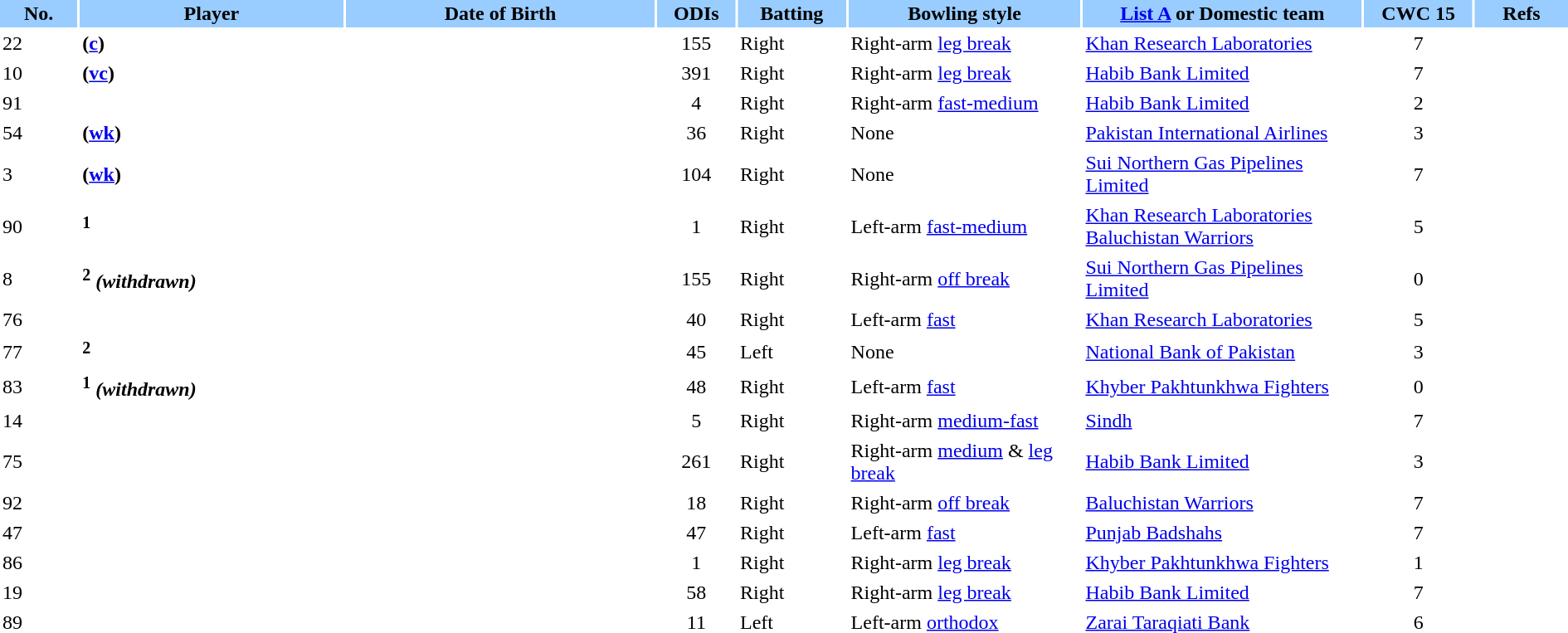<table class="sortable plainrowheaders" style="width:100%;" border="0" cellspacing="2" cellpadding="2">
<tr>
<th style="background-color:#99ccff;" scope="col" width=5%>No.</th>
<th style="background-color:#99ccff;" scope="col" width=17%>Player</th>
<th style="background-color:#99ccff;" scope="col" width=20%>Date of Birth</th>
<th style="background-color:#99ccff;" scope="col" width=5%>ODIs</th>
<th style="background-color:#99ccff;" scope="col" width=7%>Batting</th>
<th style="background-color:#99ccff;" scope="col" width=15%>Bowling style</th>
<th style="background-color:#99ccff;" scope="col" width=18%><a href='#'>List A</a> or Domestic team</th>
<th style="background-color:#99ccff;" scope="col" width=7%>CWC 15</th>
<th style="background-color:#99ccff;" scope="col" width=6% class="unsortable">Refs</th>
</tr>
<tr>
<td>22</td>
<th scope="row" align="left"> (<a href='#'>c</a>)</th>
<td></td>
<td align="center">155</td>
<td>Right</td>
<td>Right-arm <a href='#'>leg break</a></td>
<td><a href='#'>Khan Research Laboratories</a></td>
<td align="center">7</td>
<td align="center"></td>
</tr>
<tr>
<td>10</td>
<th scope="row" align="left"> (<a href='#'>vc</a>)</th>
<td></td>
<td align="center">391</td>
<td>Right</td>
<td>Right-arm <a href='#'>leg break</a></td>
<td><a href='#'>Habib Bank Limited</a></td>
<td align="center">7</td>
<td align="center"></td>
</tr>
<tr>
<td>91</td>
<th scope="row" align="left"></th>
<td></td>
<td align="center">4</td>
<td>Right</td>
<td>Right-arm <a href='#'>fast-medium</a></td>
<td><a href='#'>Habib Bank Limited</a></td>
<td align="center">2</td>
<td align="center"></td>
</tr>
<tr>
<td>54</td>
<th scope="row" align="left"> (<a href='#'>wk</a>)</th>
<td></td>
<td align="center">36</td>
<td>Right</td>
<td>None</td>
<td><a href='#'>Pakistan International Airlines</a></td>
<td align="center">3</td>
<td align="center"></td>
</tr>
<tr>
<td>3</td>
<th scope="row" align="left"> (<a href='#'>wk</a>)</th>
<td></td>
<td align="center">104</td>
<td>Right</td>
<td>None</td>
<td><a href='#'>Sui Northern Gas Pipelines Limited</a></td>
<td align="center">7</td>
<td align="center"></td>
</tr>
<tr>
<td>90</td>
<th scope="row" align="left"><sup>1</sup></th>
<td></td>
<td align="center">1</td>
<td>Right</td>
<td>Left-arm <a href='#'>fast-medium</a></td>
<td><a href='#'>Khan Research Laboratories</a> <br> <a href='#'>Baluchistan Warriors</a></td>
<td align="center">5</td>
<td align="center"></td>
</tr>
<tr>
<td>8</td>
<th scope="row" align="left"><sup>2</sup> <em>(withdrawn)</em></th>
<td></td>
<td align="center">155</td>
<td>Right</td>
<td>Right-arm <a href='#'>off break</a> </td>
<td><a href='#'>Sui Northern Gas Pipelines Limited</a></td>
<td align="center">0</td>
<td align="center"></td>
</tr>
<tr>
<td>76</td>
<th scope="row" align="left"></th>
<td></td>
<td align="center">40</td>
<td>Right</td>
<td>Left-arm <a href='#'>fast</a></td>
<td><a href='#'>Khan Research Laboratories</a></td>
<td align="center">5</td>
<td align="center"></td>
</tr>
<tr>
<td>77</td>
<th scope="row" align="left"><sup>2</sup></th>
<td></td>
<td align="center">45</td>
<td>Left</td>
<td>None</td>
<td><a href='#'>National Bank of Pakistan</a></td>
<td align="center">3</td>
<td align="center"></td>
</tr>
<tr>
<td>83</td>
<th scope="row" align="left"><sup>1</sup> <em>(withdrawn)</em></th>
<td></td>
<td align="center">48</td>
<td>Right</td>
<td>Left-arm <a href='#'>fast</a></td>
<td><a href='#'>Khyber Pakhtunkhwa Fighters</a></td>
<td align="center">0</td>
<td align="center"></td>
</tr>
<tr>
<td>14</td>
<th scope="row" align="left"></th>
<td></td>
<td align="center">5</td>
<td>Right</td>
<td>Right-arm <a href='#'>medium-fast</a></td>
<td><a href='#'>Sindh</a></td>
<td align="center">7</td>
<td align="center"></td>
</tr>
<tr>
<td>75</td>
<th scope="row" align="left"></th>
<td></td>
<td align="center">261</td>
<td>Right</td>
<td>Right-arm <a href='#'>medium</a> & <a href='#'>leg break</a></td>
<td><a href='#'>Habib Bank Limited</a></td>
<td align="center">3</td>
<td align="center"></td>
</tr>
<tr>
<td>92</td>
<th scope="row" align="left"></th>
<td></td>
<td align="center">18</td>
<td>Right</td>
<td>Right-arm <a href='#'>off break</a></td>
<td><a href='#'>Baluchistan Warriors</a></td>
<td align="center">7</td>
<td align="center"></td>
</tr>
<tr>
<td>47</td>
<th scope="row" align="left"></th>
<td></td>
<td align="center">47</td>
<td>Right</td>
<td>Left-arm <a href='#'>fast</a></td>
<td><a href='#'>Punjab Badshahs</a></td>
<td align="center">7</td>
<td align="center"></td>
</tr>
<tr>
<td>86</td>
<th scope="row" align="left"></th>
<td></td>
<td align="center">1</td>
<td>Right</td>
<td>Right-arm <a href='#'>leg break</a></td>
<td><a href='#'>Khyber Pakhtunkhwa Fighters</a></td>
<td align="center">1</td>
<td align="center"></td>
</tr>
<tr>
<td>19</td>
<th scope="row" align="left"></th>
<td></td>
<td align="center">58</td>
<td>Right</td>
<td>Right-arm <a href='#'>leg break</a></td>
<td><a href='#'>Habib Bank Limited</a></td>
<td align="center">7</td>
<td align="center"></td>
</tr>
<tr>
<td>89</td>
<th scope="row" align="left"></th>
<td></td>
<td align="center">11</td>
<td>Left</td>
<td>Left-arm <a href='#'>orthodox</a></td>
<td><a href='#'>Zarai Taraqiati Bank</a></td>
<td align="center">6</td>
<td align="center"></td>
</tr>
</table>
